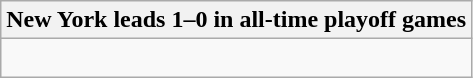<table class="wikitable collapsible collapsed">
<tr>
<th>New York leads 1–0 in all-time playoff games</th>
</tr>
<tr>
<td><br></td>
</tr>
</table>
